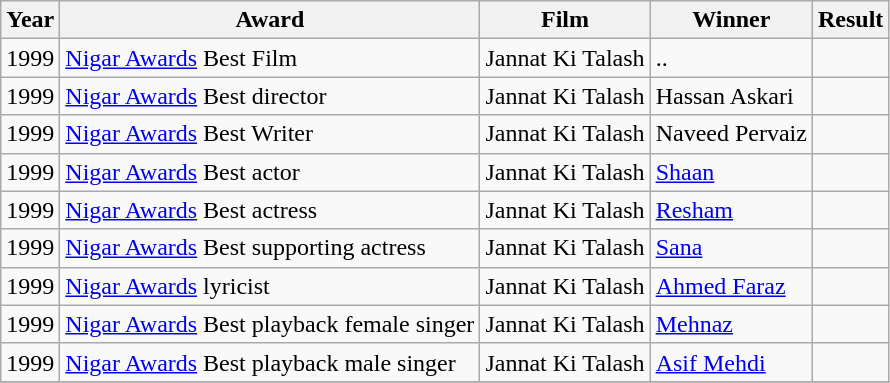<table class="wikitable sortable">
<tr>
<th>Year</th>
<th>Award</th>
<th>Film</th>
<th>Winner</th>
<th>Result</th>
</tr>
<tr>
<td>1999</td>
<td><a href='#'>Nigar Awards</a> Best Film</td>
<td>Jannat Ki Talash</td>
<td>..</td>
<td></td>
</tr>
<tr>
<td>1999</td>
<td><a href='#'>Nigar Awards</a> Best director</td>
<td>Jannat Ki Talash</td>
<td>Hassan Askari</td>
<td></td>
</tr>
<tr>
<td>1999</td>
<td><a href='#'>Nigar Awards</a> Best Writer</td>
<td>Jannat Ki Talash</td>
<td>Naveed Pervaiz</td>
<td></td>
</tr>
<tr>
<td>1999</td>
<td><a href='#'>Nigar Awards</a> Best actor</td>
<td>Jannat Ki Talash</td>
<td><a href='#'>Shaan</a></td>
<td></td>
</tr>
<tr>
<td>1999</td>
<td><a href='#'>Nigar Awards</a> Best actress</td>
<td>Jannat Ki Talash</td>
<td><a href='#'>Resham</a></td>
<td></td>
</tr>
<tr>
<td>1999</td>
<td><a href='#'>Nigar Awards</a> Best supporting actress</td>
<td>Jannat Ki Talash</td>
<td><a href='#'>Sana</a></td>
<td></td>
</tr>
<tr>
<td>1999</td>
<td><a href='#'>Nigar Awards</a> lyricist</td>
<td>Jannat Ki Talash</td>
<td><a href='#'>Ahmed Faraz</a></td>
<td></td>
</tr>
<tr>
<td>1999</td>
<td><a href='#'>Nigar Awards</a> Best playback female singer</td>
<td>Jannat Ki Talash</td>
<td><a href='#'>Mehnaz</a></td>
<td></td>
</tr>
<tr>
<td>1999</td>
<td><a href='#'>Nigar Awards</a> Best playback male singer</td>
<td>Jannat Ki Talash</td>
<td><a href='#'>Asif Mehdi</a></td>
<td></td>
</tr>
<tr>
</tr>
</table>
